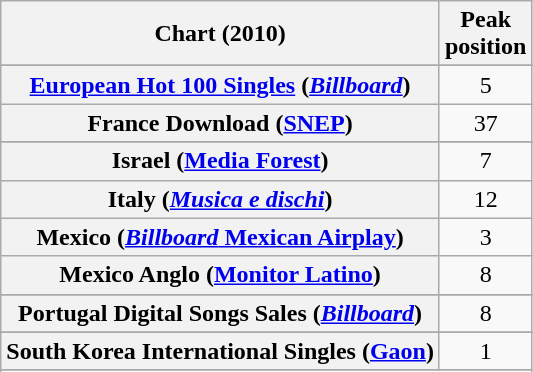<table class="wikitable sortable plainrowheaders" style="text-align:center;">
<tr>
<th scope="col">Chart (2010)</th>
<th scope="col">Peak<br>position</th>
</tr>
<tr>
</tr>
<tr>
</tr>
<tr>
</tr>
<tr>
</tr>
<tr>
</tr>
<tr>
</tr>
<tr>
</tr>
<tr>
</tr>
<tr>
</tr>
<tr>
<th scope="row"><a href='#'>European Hot 100 Singles</a> (<em><a href='#'>Billboard</a></em>)</th>
<td>5</td>
</tr>
<tr>
<th scope="row">France Download (<a href='#'>SNEP</a>)</th>
<td>37</td>
</tr>
<tr>
</tr>
<tr>
</tr>
<tr>
<th scope="row">Israel (<a href='#'>Media Forest</a>)</th>
<td>7</td>
</tr>
<tr>
<th scope="row">Italy (<em><a href='#'>Musica e dischi</a></em>)</th>
<td>12</td>
</tr>
<tr>
<th scope="row">Mexico (<a href='#'><em>Billboard</em> Mexican Airplay</a>)</th>
<td>3</td>
</tr>
<tr>
<th scope="row">Mexico Anglo (<a href='#'>Monitor Latino</a>)</th>
<td style="text-align:center;">8</td>
</tr>
<tr>
</tr>
<tr>
</tr>
<tr>
</tr>
<tr>
<th scope="row">Portugal Digital Songs Sales (<em><a href='#'>Billboard</a></em>)</th>
<td>8</td>
</tr>
<tr>
</tr>
<tr>
<th scope="row">South Korea International Singles (<a href='#'>Gaon</a>)</th>
<td>1</td>
</tr>
<tr>
</tr>
<tr>
</tr>
<tr>
</tr>
<tr>
</tr>
<tr>
</tr>
<tr>
</tr>
<tr>
</tr>
<tr>
</tr>
<tr>
</tr>
<tr>
</tr>
<tr>
</tr>
<tr>
</tr>
<tr>
</tr>
<tr>
</tr>
</table>
